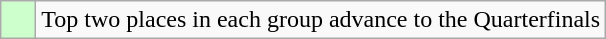<table class="wikitable">
<tr>
<td style="background: #ccffcc;">    </td>
<td>Top two places in each group advance to the Quarterfinals</td>
</tr>
</table>
